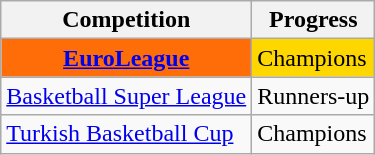<table class="wikitable">
<tr>
<th>Competition</th>
<th>Progress</th>
</tr>
<tr>
<td style="background:#ff6d09;color:#ffffff;text-align:center"><strong><a href='#'><span>EuroLeague</span></a></strong></td>
<td style="background:gold">Champions</td>
</tr>
<tr>
<td><a href='#'>Basketball Super League</a></td>
<td>Runners-up</td>
</tr>
<tr>
<td><a href='#'>Turkish Basketball Cup</a></td>
<td>Champions</td>
</tr>
</table>
